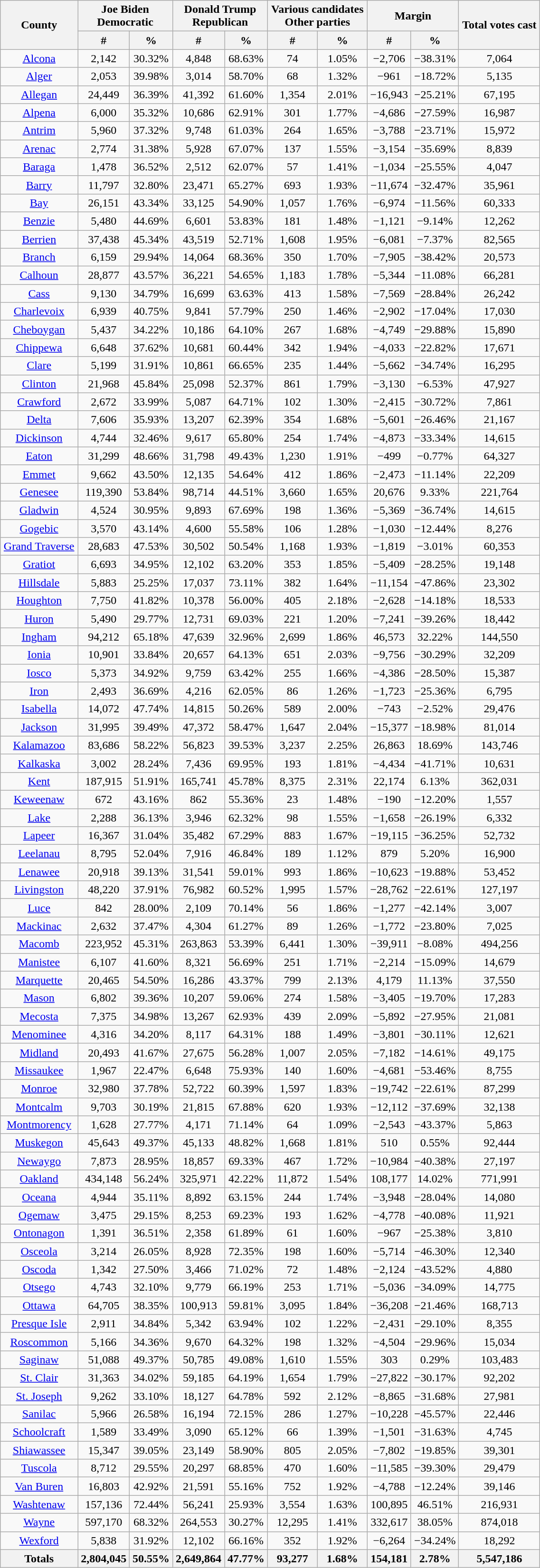<table width="60%"  class="wikitable sortable" style="text-align:center">
<tr>
<th style="text-align:center;" rowspan="2">County</th>
<th style="text-align:center;" colspan="2">Joe Biden<br>Democratic</th>
<th style="text-align:center;" colspan="2">Donald Trump<br>Republican</th>
<th style="text-align:center;" colspan="2">Various candidates<br>Other parties</th>
<th style="text-align:center;" colspan="2">Margin</th>
<th style="text-align:center;" rowspan="2">Total votes cast</th>
</tr>
<tr>
<th style="text-align:center;" data-sort-type="number">#</th>
<th style="text-align:center;" data-sort-type="number">%</th>
<th style="text-align:center;" data-sort-type="number">#</th>
<th style="text-align:center;" data-sort-type="number">%</th>
<th style="text-align:center;" data-sort-type="number">#</th>
<th style="text-align:center;" data-sort-type="number">%</th>
<th style="text-align:center;" data-sort-type="number">#</th>
<th style="text-align:center;" data-sort-type="number">%</th>
</tr>
<tr style="text-align:center;">
<td><a href='#'>Alcona</a></td>
<td>2,142</td>
<td>30.32%</td>
<td>4,848</td>
<td>68.63%</td>
<td>74</td>
<td>1.05%</td>
<td>−2,706</td>
<td>−38.31%</td>
<td>7,064</td>
</tr>
<tr style="text-align:center;">
<td><a href='#'>Alger</a></td>
<td>2,053</td>
<td>39.98%</td>
<td>3,014</td>
<td>58.70%</td>
<td>68</td>
<td>1.32%</td>
<td>−961</td>
<td>−18.72%</td>
<td>5,135</td>
</tr>
<tr style="text-align:center;">
<td><a href='#'>Allegan</a></td>
<td>24,449</td>
<td>36.39%</td>
<td>41,392</td>
<td>61.60%</td>
<td>1,354</td>
<td>2.01%</td>
<td>−16,943</td>
<td>−25.21%</td>
<td>67,195</td>
</tr>
<tr style="text-align:center;">
<td><a href='#'>Alpena</a></td>
<td>6,000</td>
<td>35.32%</td>
<td>10,686</td>
<td>62.91%</td>
<td>301</td>
<td>1.77%</td>
<td>−4,686</td>
<td>−27.59%</td>
<td>16,987</td>
</tr>
<tr style="text-align:center;">
<td><a href='#'>Antrim</a></td>
<td>5,960</td>
<td>37.32%</td>
<td>9,748</td>
<td>61.03%</td>
<td>264</td>
<td>1.65%</td>
<td>−3,788</td>
<td>−23.71%</td>
<td>15,972</td>
</tr>
<tr style="text-align:center;">
<td><a href='#'>Arenac</a></td>
<td>2,774</td>
<td>31.38%</td>
<td>5,928</td>
<td>67.07%</td>
<td>137</td>
<td>1.55%</td>
<td>−3,154</td>
<td>−35.69%</td>
<td>8,839</td>
</tr>
<tr style="text-align:center;">
<td><a href='#'>Baraga</a></td>
<td>1,478</td>
<td>36.52%</td>
<td>2,512</td>
<td>62.07%</td>
<td>57</td>
<td>1.41%</td>
<td>−1,034</td>
<td>−25.55%</td>
<td>4,047</td>
</tr>
<tr style="text-align:center;">
<td><a href='#'>Barry</a></td>
<td>11,797</td>
<td>32.80%</td>
<td>23,471</td>
<td>65.27%</td>
<td>693</td>
<td>1.93%</td>
<td>−11,674</td>
<td>−32.47%</td>
<td>35,961</td>
</tr>
<tr style="text-align:center;">
<td><a href='#'>Bay</a></td>
<td>26,151</td>
<td>43.34%</td>
<td>33,125</td>
<td>54.90%</td>
<td>1,057</td>
<td>1.76%</td>
<td>−6,974</td>
<td>−11.56%</td>
<td>60,333</td>
</tr>
<tr style="text-align:center;">
<td><a href='#'>Benzie</a></td>
<td>5,480</td>
<td>44.69%</td>
<td>6,601</td>
<td>53.83%</td>
<td>181</td>
<td>1.48%</td>
<td>−1,121</td>
<td>−9.14%</td>
<td>12,262</td>
</tr>
<tr style="text-align:center;">
<td><a href='#'>Berrien</a></td>
<td>37,438</td>
<td>45.34%</td>
<td>43,519</td>
<td>52.71%</td>
<td>1,608</td>
<td>1.95%</td>
<td>−6,081</td>
<td>−7.37%</td>
<td>82,565</td>
</tr>
<tr style="text-align:center;">
<td><a href='#'>Branch</a></td>
<td>6,159</td>
<td>29.94%</td>
<td>14,064</td>
<td>68.36%</td>
<td>350</td>
<td>1.70%</td>
<td>−7,905</td>
<td>−38.42%</td>
<td>20,573</td>
</tr>
<tr style="text-align:center;">
<td><a href='#'>Calhoun</a></td>
<td>28,877</td>
<td>43.57%</td>
<td>36,221</td>
<td>54.65%</td>
<td>1,183</td>
<td>1.78%</td>
<td>−5,344</td>
<td>−11.08%</td>
<td>66,281</td>
</tr>
<tr style="text-align:center;">
<td><a href='#'>Cass</a></td>
<td>9,130</td>
<td>34.79%</td>
<td>16,699</td>
<td>63.63%</td>
<td>413</td>
<td>1.58%</td>
<td>−7,569</td>
<td>−28.84%</td>
<td>26,242</td>
</tr>
<tr style="text-align:center;">
<td><a href='#'>Charlevoix</a></td>
<td>6,939</td>
<td>40.75%</td>
<td>9,841</td>
<td>57.79%</td>
<td>250</td>
<td>1.46%</td>
<td>−2,902</td>
<td>−17.04%</td>
<td>17,030</td>
</tr>
<tr style="text-align:center;">
<td><a href='#'>Cheboygan</a></td>
<td>5,437</td>
<td>34.22%</td>
<td>10,186</td>
<td>64.10%</td>
<td>267</td>
<td>1.68%</td>
<td>−4,749</td>
<td>−29.88%</td>
<td>15,890</td>
</tr>
<tr style="text-align:center;">
<td><a href='#'>Chippewa</a></td>
<td>6,648</td>
<td>37.62%</td>
<td>10,681</td>
<td>60.44%</td>
<td>342</td>
<td>1.94%</td>
<td>−4,033</td>
<td>−22.82%</td>
<td>17,671</td>
</tr>
<tr style="text-align:center;">
<td><a href='#'>Clare</a></td>
<td>5,199</td>
<td>31.91%</td>
<td>10,861</td>
<td>66.65%</td>
<td>235</td>
<td>1.44%</td>
<td>−5,662</td>
<td>−34.74%</td>
<td>16,295</td>
</tr>
<tr style="text-align:center;">
<td><a href='#'>Clinton</a></td>
<td>21,968</td>
<td>45.84%</td>
<td>25,098</td>
<td>52.37%</td>
<td>861</td>
<td>1.79%</td>
<td>−3,130</td>
<td>−6.53%</td>
<td>47,927</td>
</tr>
<tr style="text-align:center;">
<td><a href='#'>Crawford</a></td>
<td>2,672</td>
<td>33.99%</td>
<td>5,087</td>
<td>64.71%</td>
<td>102</td>
<td>1.30%</td>
<td>−2,415</td>
<td>−30.72%</td>
<td>7,861</td>
</tr>
<tr style="text-align:center;">
<td><a href='#'>Delta</a></td>
<td>7,606</td>
<td>35.93%</td>
<td>13,207</td>
<td>62.39%</td>
<td>354</td>
<td>1.68%</td>
<td>−5,601</td>
<td>−26.46%</td>
<td>21,167</td>
</tr>
<tr style="text-align:center;">
<td><a href='#'>Dickinson</a></td>
<td>4,744</td>
<td>32.46%</td>
<td>9,617</td>
<td>65.80%</td>
<td>254</td>
<td>1.74%</td>
<td>−4,873</td>
<td>−33.34%</td>
<td>14,615</td>
</tr>
<tr style="text-align:center;">
<td><a href='#'>Eaton</a></td>
<td>31,299</td>
<td>48.66%</td>
<td>31,798</td>
<td>49.43%</td>
<td>1,230</td>
<td>1.91%</td>
<td>−499</td>
<td>−0.77%</td>
<td>64,327</td>
</tr>
<tr style="text-align:center;">
<td><a href='#'>Emmet</a></td>
<td>9,662</td>
<td>43.50%</td>
<td>12,135</td>
<td>54.64%</td>
<td>412</td>
<td>1.86%</td>
<td>−2,473</td>
<td>−11.14%</td>
<td>22,209</td>
</tr>
<tr style="text-align:center;">
<td><a href='#'>Genesee</a></td>
<td>119,390</td>
<td>53.84%</td>
<td>98,714</td>
<td>44.51%</td>
<td>3,660</td>
<td>1.65%</td>
<td>20,676</td>
<td>9.33%</td>
<td>221,764</td>
</tr>
<tr style="text-align:center;">
<td><a href='#'>Gladwin</a></td>
<td>4,524</td>
<td>30.95%</td>
<td>9,893</td>
<td>67.69%</td>
<td>198</td>
<td>1.36%</td>
<td>−5,369</td>
<td>−36.74%</td>
<td>14,615</td>
</tr>
<tr style="text-align:center;">
<td><a href='#'>Gogebic</a></td>
<td>3,570</td>
<td>43.14%</td>
<td>4,600</td>
<td>55.58%</td>
<td>106</td>
<td>1.28%</td>
<td>−1,030</td>
<td>−12.44%</td>
<td>8,276</td>
</tr>
<tr style="text-align:center;">
<td><a href='#'>Grand Traverse</a></td>
<td>28,683</td>
<td>47.53%</td>
<td>30,502</td>
<td>50.54%</td>
<td>1,168</td>
<td>1.93%</td>
<td>−1,819</td>
<td>−3.01%</td>
<td>60,353</td>
</tr>
<tr style="text-align:center;">
<td><a href='#'>Gratiot</a></td>
<td>6,693</td>
<td>34.95%</td>
<td>12,102</td>
<td>63.20%</td>
<td>353</td>
<td>1.85%</td>
<td>−5,409</td>
<td>−28.25%</td>
<td>19,148</td>
</tr>
<tr style="text-align:center;">
<td><a href='#'>Hillsdale</a></td>
<td>5,883</td>
<td>25.25%</td>
<td>17,037</td>
<td>73.11%</td>
<td>382</td>
<td>1.64%</td>
<td>−11,154</td>
<td>−47.86%</td>
<td>23,302</td>
</tr>
<tr style="text-align:center;">
<td><a href='#'>Houghton</a></td>
<td>7,750</td>
<td>41.82%</td>
<td>10,378</td>
<td>56.00%</td>
<td>405</td>
<td>2.18%</td>
<td>−2,628</td>
<td>−14.18%</td>
<td>18,533</td>
</tr>
<tr style="text-align:center;">
<td><a href='#'>Huron</a></td>
<td>5,490</td>
<td>29.77%</td>
<td>12,731</td>
<td>69.03%</td>
<td>221</td>
<td>1.20%</td>
<td>−7,241</td>
<td>−39.26%</td>
<td>18,442</td>
</tr>
<tr style="text-align:center;">
<td><a href='#'>Ingham</a></td>
<td>94,212</td>
<td>65.18%</td>
<td>47,639</td>
<td>32.96%</td>
<td>2,699</td>
<td>1.86%</td>
<td>46,573</td>
<td>32.22%</td>
<td>144,550</td>
</tr>
<tr style="text-align:center;">
<td><a href='#'>Ionia</a></td>
<td>10,901</td>
<td>33.84%</td>
<td>20,657</td>
<td>64.13%</td>
<td>651</td>
<td>2.03%</td>
<td>−9,756</td>
<td>−30.29%</td>
<td>32,209</td>
</tr>
<tr style="text-align:center;">
<td><a href='#'>Iosco</a></td>
<td>5,373</td>
<td>34.92%</td>
<td>9,759</td>
<td>63.42%</td>
<td>255</td>
<td>1.66%</td>
<td>−4,386</td>
<td>−28.50%</td>
<td>15,387</td>
</tr>
<tr style="text-align:center;">
<td><a href='#'>Iron</a></td>
<td>2,493</td>
<td>36.69%</td>
<td>4,216</td>
<td>62.05%</td>
<td>86</td>
<td>1.26%</td>
<td>−1,723</td>
<td>−25.36%</td>
<td>6,795</td>
</tr>
<tr style="text-align:center;">
<td><a href='#'>Isabella</a></td>
<td>14,072</td>
<td>47.74%</td>
<td>14,815</td>
<td>50.26%</td>
<td>589</td>
<td>2.00%</td>
<td>−743</td>
<td>−2.52%</td>
<td>29,476</td>
</tr>
<tr style="text-align:center;">
<td><a href='#'>Jackson</a></td>
<td>31,995</td>
<td>39.49%</td>
<td>47,372</td>
<td>58.47%</td>
<td>1,647</td>
<td>2.04%</td>
<td>−15,377</td>
<td>−18.98%</td>
<td>81,014</td>
</tr>
<tr style="text-align:center;">
<td><a href='#'>Kalamazoo</a></td>
<td>83,686</td>
<td>58.22%</td>
<td>56,823</td>
<td>39.53%</td>
<td>3,237</td>
<td>2.25%</td>
<td>26,863</td>
<td>18.69%</td>
<td>143,746</td>
</tr>
<tr style="text-align:center;">
<td><a href='#'>Kalkaska</a></td>
<td>3,002</td>
<td>28.24%</td>
<td>7,436</td>
<td>69.95%</td>
<td>193</td>
<td>1.81%</td>
<td>−4,434</td>
<td>−41.71%</td>
<td>10,631</td>
</tr>
<tr style="text-align:center;">
<td><a href='#'>Kent</a></td>
<td>187,915</td>
<td>51.91%</td>
<td>165,741</td>
<td>45.78%</td>
<td>8,375</td>
<td>2.31%</td>
<td>22,174</td>
<td>6.13%</td>
<td>362,031</td>
</tr>
<tr style="text-align:center;">
<td><a href='#'>Keweenaw</a></td>
<td>672</td>
<td>43.16%</td>
<td>862</td>
<td>55.36%</td>
<td>23</td>
<td>1.48%</td>
<td>−190</td>
<td>−12.20%</td>
<td>1,557</td>
</tr>
<tr style="text-align:center;">
<td><a href='#'>Lake</a></td>
<td>2,288</td>
<td>36.13%</td>
<td>3,946</td>
<td>62.32%</td>
<td>98</td>
<td>1.55%</td>
<td>−1,658</td>
<td>−26.19%</td>
<td>6,332</td>
</tr>
<tr style="text-align:center;">
<td><a href='#'>Lapeer</a></td>
<td>16,367</td>
<td>31.04%</td>
<td>35,482</td>
<td>67.29%</td>
<td>883</td>
<td>1.67%</td>
<td>−19,115</td>
<td>−36.25%</td>
<td>52,732</td>
</tr>
<tr style="text-align:center;">
<td><a href='#'>Leelanau</a></td>
<td>8,795</td>
<td>52.04%</td>
<td>7,916</td>
<td>46.84%</td>
<td>189</td>
<td>1.12%</td>
<td>879</td>
<td>5.20%</td>
<td>16,900</td>
</tr>
<tr style="text-align:center;">
<td><a href='#'>Lenawee</a></td>
<td>20,918</td>
<td>39.13%</td>
<td>31,541</td>
<td>59.01%</td>
<td>993</td>
<td>1.86%</td>
<td>−10,623</td>
<td>−19.88%</td>
<td>53,452</td>
</tr>
<tr style="text-align:center;">
<td><a href='#'>Livingston</a></td>
<td>48,220</td>
<td>37.91%</td>
<td>76,982</td>
<td>60.52%</td>
<td>1,995</td>
<td>1.57%</td>
<td>−28,762</td>
<td>−22.61%</td>
<td>127,197</td>
</tr>
<tr style="text-align:center;">
<td><a href='#'>Luce</a></td>
<td>842</td>
<td>28.00%</td>
<td>2,109</td>
<td>70.14%</td>
<td>56</td>
<td>1.86%</td>
<td>−1,277</td>
<td>−42.14%</td>
<td>3,007</td>
</tr>
<tr style="text-align:center;">
<td><a href='#'>Mackinac</a></td>
<td>2,632</td>
<td>37.47%</td>
<td>4,304</td>
<td>61.27%</td>
<td>89</td>
<td>1.26%</td>
<td>−1,772</td>
<td>−23.80%</td>
<td>7,025</td>
</tr>
<tr style="text-align:center;">
<td><a href='#'>Macomb</a></td>
<td>223,952</td>
<td>45.31%</td>
<td>263,863</td>
<td>53.39%</td>
<td>6,441</td>
<td>1.30%</td>
<td>−39,911</td>
<td>−8.08%</td>
<td>494,256</td>
</tr>
<tr style="text-align:center;">
<td><a href='#'>Manistee</a></td>
<td>6,107</td>
<td>41.60%</td>
<td>8,321</td>
<td>56.69%</td>
<td>251</td>
<td>1.71%</td>
<td>−2,214</td>
<td>−15.09%</td>
<td>14,679</td>
</tr>
<tr style="text-align:center;">
<td><a href='#'>Marquette</a></td>
<td>20,465</td>
<td>54.50%</td>
<td>16,286</td>
<td>43.37%</td>
<td>799</td>
<td>2.13%</td>
<td>4,179</td>
<td>11.13%</td>
<td>37,550</td>
</tr>
<tr style="text-align:center;">
<td><a href='#'>Mason</a></td>
<td>6,802</td>
<td>39.36%</td>
<td>10,207</td>
<td>59.06%</td>
<td>274</td>
<td>1.58%</td>
<td>−3,405</td>
<td>−19.70%</td>
<td>17,283</td>
</tr>
<tr style="text-align:center;">
<td><a href='#'>Mecosta</a></td>
<td>7,375</td>
<td>34.98%</td>
<td>13,267</td>
<td>62.93%</td>
<td>439</td>
<td>2.09%</td>
<td>−5,892</td>
<td>−27.95%</td>
<td>21,081</td>
</tr>
<tr style="text-align:center;">
<td><a href='#'>Menominee</a></td>
<td>4,316</td>
<td>34.20%</td>
<td>8,117</td>
<td>64.31%</td>
<td>188</td>
<td>1.49%</td>
<td>−3,801</td>
<td>−30.11%</td>
<td>12,621</td>
</tr>
<tr style="text-align:center;">
<td><a href='#'>Midland</a></td>
<td>20,493</td>
<td>41.67%</td>
<td>27,675</td>
<td>56.28%</td>
<td>1,007</td>
<td>2.05%</td>
<td>−7,182</td>
<td>−14.61%</td>
<td>49,175</td>
</tr>
<tr style="text-align:center;">
<td><a href='#'>Missaukee</a></td>
<td>1,967</td>
<td>22.47%</td>
<td>6,648</td>
<td>75.93%</td>
<td>140</td>
<td>1.60%</td>
<td>−4,681</td>
<td>−53.46%</td>
<td>8,755</td>
</tr>
<tr style="text-align:center;">
<td><a href='#'>Monroe</a></td>
<td>32,980</td>
<td>37.78%</td>
<td>52,722</td>
<td>60.39%</td>
<td>1,597</td>
<td>1.83%</td>
<td>−19,742</td>
<td>−22.61%</td>
<td>87,299</td>
</tr>
<tr style="text-align:center;">
<td><a href='#'>Montcalm</a></td>
<td>9,703</td>
<td>30.19%</td>
<td>21,815</td>
<td>67.88%</td>
<td>620</td>
<td>1.93%</td>
<td>−12,112</td>
<td>−37.69%</td>
<td>32,138</td>
</tr>
<tr style="text-align:center;">
<td><a href='#'>Montmorency</a></td>
<td>1,628</td>
<td>27.77%</td>
<td>4,171</td>
<td>71.14%</td>
<td>64</td>
<td>1.09%</td>
<td>−2,543</td>
<td>−43.37%</td>
<td>5,863</td>
</tr>
<tr style="text-align:center;">
<td><a href='#'>Muskegon</a></td>
<td>45,643</td>
<td>49.37%</td>
<td>45,133</td>
<td>48.82%</td>
<td>1,668</td>
<td>1.81%</td>
<td>510</td>
<td>0.55%</td>
<td>92,444</td>
</tr>
<tr style="text-align:center;">
<td><a href='#'>Newaygo</a></td>
<td>7,873</td>
<td>28.95%</td>
<td>18,857</td>
<td>69.33%</td>
<td>467</td>
<td>1.72%</td>
<td>−10,984</td>
<td>−40.38%</td>
<td>27,197</td>
</tr>
<tr style="text-align:center;">
<td><a href='#'>Oakland</a></td>
<td>434,148</td>
<td>56.24%</td>
<td>325,971</td>
<td>42.22%</td>
<td>11,872</td>
<td>1.54%</td>
<td>108,177</td>
<td>14.02%</td>
<td>771,991</td>
</tr>
<tr style="text-align:center;">
<td><a href='#'>Oceana</a></td>
<td>4,944</td>
<td>35.11%</td>
<td>8,892</td>
<td>63.15%</td>
<td>244</td>
<td>1.74%</td>
<td>−3,948</td>
<td>−28.04%</td>
<td>14,080</td>
</tr>
<tr style="text-align:center;">
<td><a href='#'>Ogemaw</a></td>
<td>3,475</td>
<td>29.15%</td>
<td>8,253</td>
<td>69.23%</td>
<td>193</td>
<td>1.62%</td>
<td>−4,778</td>
<td>−40.08%</td>
<td>11,921</td>
</tr>
<tr style="text-align:center;">
<td><a href='#'>Ontonagon</a></td>
<td>1,391</td>
<td>36.51%</td>
<td>2,358</td>
<td>61.89%</td>
<td>61</td>
<td>1.60%</td>
<td>−967</td>
<td>−25.38%</td>
<td>3,810</td>
</tr>
<tr style="text-align:center;">
<td><a href='#'>Osceola</a></td>
<td>3,214</td>
<td>26.05%</td>
<td>8,928</td>
<td>72.35%</td>
<td>198</td>
<td>1.60%</td>
<td>−5,714</td>
<td>−46.30%</td>
<td>12,340</td>
</tr>
<tr style="text-align:center;">
<td><a href='#'>Oscoda</a></td>
<td>1,342</td>
<td>27.50%</td>
<td>3,466</td>
<td>71.02%</td>
<td>72</td>
<td>1.48%</td>
<td>−2,124</td>
<td>−43.52%</td>
<td>4,880</td>
</tr>
<tr style="text-align:center;">
<td><a href='#'>Otsego</a></td>
<td>4,743</td>
<td>32.10%</td>
<td>9,779</td>
<td>66.19%</td>
<td>253</td>
<td>1.71%</td>
<td>−5,036</td>
<td>−34.09%</td>
<td>14,775</td>
</tr>
<tr style="text-align:center;">
<td><a href='#'>Ottawa</a></td>
<td>64,705</td>
<td>38.35%</td>
<td>100,913</td>
<td>59.81%</td>
<td>3,095</td>
<td>1.84%</td>
<td>−36,208</td>
<td>−21.46%</td>
<td>168,713</td>
</tr>
<tr style="text-align:center;">
<td><a href='#'>Presque Isle</a></td>
<td>2,911</td>
<td>34.84%</td>
<td>5,342</td>
<td>63.94%</td>
<td>102</td>
<td>1.22%</td>
<td>−2,431</td>
<td>−29.10%</td>
<td>8,355</td>
</tr>
<tr style="text-align:center;">
<td><a href='#'>Roscommon</a></td>
<td>5,166</td>
<td>34.36%</td>
<td>9,670</td>
<td>64.32%</td>
<td>198</td>
<td>1.32%</td>
<td>−4,504</td>
<td>−29.96%</td>
<td>15,034</td>
</tr>
<tr style="text-align:center;">
<td><a href='#'>Saginaw</a></td>
<td>51,088</td>
<td>49.37%</td>
<td>50,785</td>
<td>49.08%</td>
<td>1,610</td>
<td>1.55%</td>
<td>303</td>
<td>0.29%</td>
<td>103,483</td>
</tr>
<tr style="text-align:center;">
<td><a href='#'>St. Clair</a></td>
<td>31,363</td>
<td>34.02%</td>
<td>59,185</td>
<td>64.19%</td>
<td>1,654</td>
<td>1.79%</td>
<td>−27,822</td>
<td>−30.17%</td>
<td>92,202</td>
</tr>
<tr style="text-align:center;">
<td><a href='#'>St. Joseph</a></td>
<td>9,262</td>
<td>33.10%</td>
<td>18,127</td>
<td>64.78%</td>
<td>592</td>
<td>2.12%</td>
<td>−8,865</td>
<td>−31.68%</td>
<td>27,981</td>
</tr>
<tr style="text-align:center;">
<td><a href='#'>Sanilac</a></td>
<td>5,966</td>
<td>26.58%</td>
<td>16,194</td>
<td>72.15%</td>
<td>286</td>
<td>1.27%</td>
<td>−10,228</td>
<td>−45.57%</td>
<td>22,446</td>
</tr>
<tr style="text-align:center;">
<td><a href='#'>Schoolcraft</a></td>
<td>1,589</td>
<td>33.49%</td>
<td>3,090</td>
<td>65.12%</td>
<td>66</td>
<td>1.39%</td>
<td>−1,501</td>
<td>−31.63%</td>
<td>4,745</td>
</tr>
<tr style="text-align:center;">
<td><a href='#'>Shiawassee</a></td>
<td>15,347</td>
<td>39.05%</td>
<td>23,149</td>
<td>58.90%</td>
<td>805</td>
<td>2.05%</td>
<td>−7,802</td>
<td>−19.85%</td>
<td>39,301</td>
</tr>
<tr style="text-align:center;">
<td><a href='#'>Tuscola</a></td>
<td>8,712</td>
<td>29.55%</td>
<td>20,297</td>
<td>68.85%</td>
<td>470</td>
<td>1.60%</td>
<td>−11,585</td>
<td>−39.30%</td>
<td>29,479</td>
</tr>
<tr style="text-align:center;">
<td><a href='#'>Van Buren</a></td>
<td>16,803</td>
<td>42.92%</td>
<td>21,591</td>
<td>55.16%</td>
<td>752</td>
<td>1.92%</td>
<td>−4,788</td>
<td>−12.24%</td>
<td>39,146</td>
</tr>
<tr style="text-align:center;">
<td><a href='#'>Washtenaw</a></td>
<td>157,136</td>
<td>72.44%</td>
<td>56,241</td>
<td>25.93%</td>
<td>3,554</td>
<td>1.63%</td>
<td>100,895</td>
<td>46.51%</td>
<td>216,931</td>
</tr>
<tr style="text-align:center;">
<td><a href='#'>Wayne</a></td>
<td>597,170</td>
<td>68.32%</td>
<td>264,553</td>
<td>30.27%</td>
<td>12,295</td>
<td>1.41%</td>
<td>332,617</td>
<td>38.05%</td>
<td>874,018</td>
</tr>
<tr style="text-align:center;">
<td><a href='#'>Wexford</a></td>
<td>5,838</td>
<td>31.92%</td>
<td>12,102</td>
<td>66.16%</td>
<td>352</td>
<td>1.92%</td>
<td>−6,264</td>
<td>−34.24%</td>
<td>18,292</td>
</tr>
<tr>
<th>Totals</th>
<th>2,804,045</th>
<th>50.55%</th>
<th>2,649,864</th>
<th>47.77%</th>
<th>93,277</th>
<th>1.68%</th>
<th>154,181</th>
<th>2.78%</th>
<th>5,547,186</th>
</tr>
</table>
